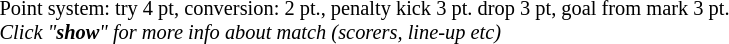<table width=100%>
<tr>
<td align=left width=60% style="font-size: 85%">Point system: try 4 pt, conversion: 2 pt., penalty kick 3 pt. drop 3 pt, goal from mark 3 pt. <br><em>Click "<strong>show</strong>" for more info about match (scorers, line-up etc)</em></td>
</tr>
</table>
